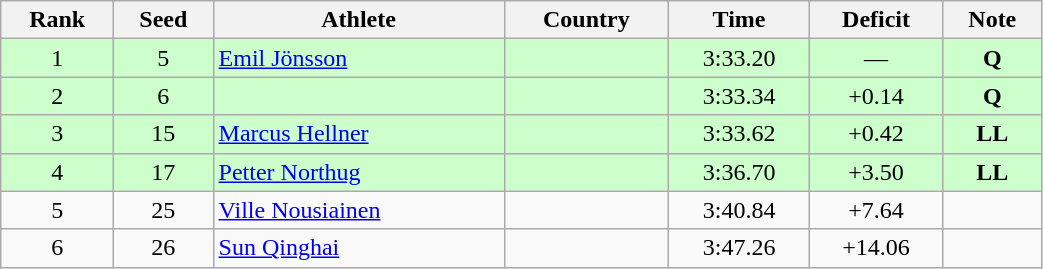<table class="wikitable sortable" style="text-align:center" width=55%>
<tr>
<th>Rank</th>
<th>Seed</th>
<th>Athlete</th>
<th>Country</th>
<th>Time</th>
<th>Deficit</th>
<th>Note</th>
</tr>
<tr bgcolor="#ccffcc">
<td>1</td>
<td>5</td>
<td align="left"><a href='#'>Emil Jönsson</a></td>
<td align="left"></td>
<td>3:33.20</td>
<td>—</td>
<td><strong>Q</strong></td>
</tr>
<tr bgcolor="#ccffcc">
<td>2</td>
<td>6</td>
<td align="left"></td>
<td align="left"></td>
<td>3:33.34</td>
<td>+0.14</td>
<td><strong>Q</strong></td>
</tr>
<tr bgcolor="#ccffcc">
<td>3</td>
<td>15</td>
<td align="left"><a href='#'>Marcus Hellner</a></td>
<td align="left"></td>
<td>3:33.62</td>
<td>+0.42</td>
<td><strong>LL</strong></td>
</tr>
<tr bgcolor="#ccffcc">
<td>4</td>
<td>17</td>
<td align="left"><a href='#'>Petter Northug</a></td>
<td align="left"></td>
<td>3:36.70</td>
<td>+3.50</td>
<td><strong>LL</strong></td>
</tr>
<tr>
<td>5</td>
<td>25</td>
<td align="left"><a href='#'>Ville Nousiainen</a></td>
<td align="left"></td>
<td>3:40.84</td>
<td>+7.64</td>
<td></td>
</tr>
<tr>
<td>6</td>
<td>26</td>
<td align="left"><a href='#'>Sun Qinghai</a></td>
<td align="left"></td>
<td>3:47.26</td>
<td>+14.06</td>
<td></td>
</tr>
</table>
